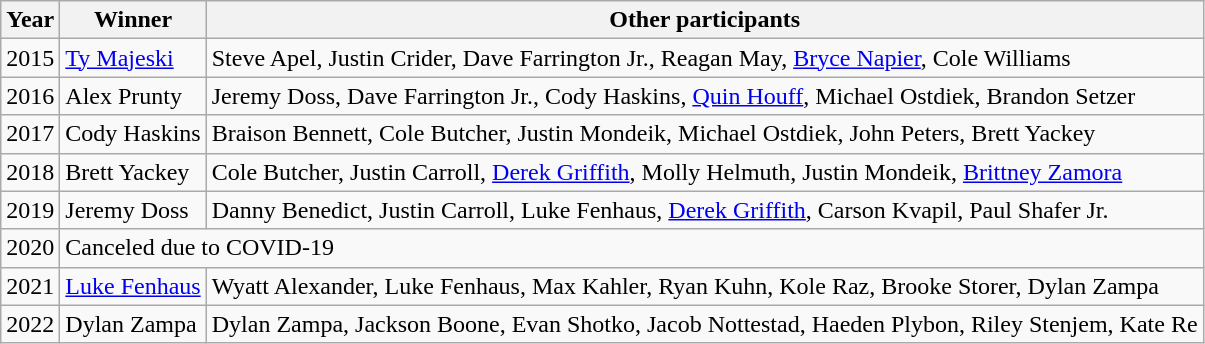<table class="wikitable">
<tr>
<th>Year</th>
<th>Winner</th>
<th>Other participants</th>
</tr>
<tr>
<td>2015</td>
<td><a href='#'>Ty Majeski</a></td>
<td>Steve Apel, Justin Crider, Dave Farrington Jr., Reagan May, <a href='#'>Bryce Napier</a>, Cole Williams</td>
</tr>
<tr>
<td>2016</td>
<td>Alex Prunty</td>
<td>Jeremy Doss, Dave Farrington Jr., Cody Haskins, <a href='#'>Quin Houff</a>, Michael Ostdiek, Brandon Setzer</td>
</tr>
<tr>
<td>2017</td>
<td>Cody Haskins</td>
<td>Braison Bennett, Cole Butcher, Justin Mondeik, Michael Ostdiek, John Peters, Brett Yackey</td>
</tr>
<tr>
<td>2018</td>
<td>Brett Yackey</td>
<td>Cole Butcher, Justin Carroll, <a href='#'>Derek Griffith</a>, Molly Helmuth, Justin Mondeik, <a href='#'>Brittney Zamora</a></td>
</tr>
<tr>
<td>2019</td>
<td>Jeremy Doss</td>
<td>Danny Benedict, Justin Carroll, Luke Fenhaus, <a href='#'>Derek Griffith</a>, Carson Kvapil, Paul Shafer Jr.</td>
</tr>
<tr>
<td>2020</td>
<td colspan="2">Canceled due to COVID-19</td>
</tr>
<tr>
<td>2021</td>
<td><a href='#'>Luke Fenhaus</a></td>
<td>Wyatt Alexander, Luke Fenhaus, Max Kahler, Ryan Kuhn, Kole Raz, Brooke Storer, Dylan Zampa</td>
</tr>
<tr>
<td>2022</td>
<td>Dylan Zampa</td>
<td>Dylan Zampa, Jackson Boone, Evan Shotko, Jacob Nottestad, Haeden Plybon, Riley Stenjem, Kate Re</td>
</tr>
</table>
